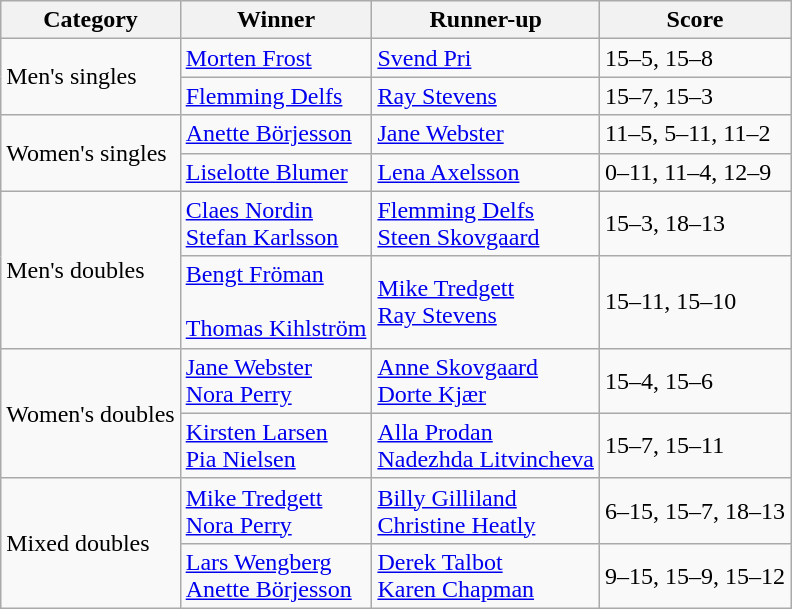<table class="wikitable">
<tr>
<th>Category</th>
<th>Winner</th>
<th>Runner-up</th>
<th>Score</th>
</tr>
<tr>
<td rowspan=2>Men's singles</td>
<td> <a href='#'>Morten Frost</a></td>
<td> <a href='#'>Svend Pri</a></td>
<td>15–5, 15–8</td>
</tr>
<tr>
<td> <a href='#'>Flemming Delfs</a></td>
<td> <a href='#'>Ray Stevens</a></td>
<td>15–7, 15–3</td>
</tr>
<tr>
<td rowspan=2>Women's singles</td>
<td> <a href='#'>Anette Börjesson</a></td>
<td> <a href='#'>Jane Webster</a></td>
<td>11–5, 5–11, 11–2</td>
</tr>
<tr>
<td> <a href='#'>Liselotte Blumer</a></td>
<td> <a href='#'>Lena Axelsson</a></td>
<td>0–11, 11–4, 12–9</td>
</tr>
<tr>
<td rowspan=2>Men's doubles</td>
<td> <a href='#'>Claes Nordin</a><br> <a href='#'>Stefan Karlsson</a></td>
<td> <a href='#'>Flemming Delfs</a><br> <a href='#'>Steen Skovgaard</a></td>
<td>15–3, 18–13</td>
</tr>
<tr>
<td> <a href='#'>Bengt Fröman</a><br><br> <a href='#'>Thomas Kihlström</a></td>
<td> <a href='#'>Mike Tredgett</a><br> <a href='#'>Ray Stevens</a></td>
<td>15–11, 15–10</td>
</tr>
<tr>
<td rowspan=2>Women's doubles</td>
<td> <a href='#'>Jane Webster</a><br> <a href='#'>Nora Perry</a></td>
<td> <a href='#'>Anne Skovgaard</a><br> <a href='#'>Dorte Kjær</a></td>
<td>15–4, 15–6</td>
</tr>
<tr>
<td> <a href='#'>Kirsten Larsen</a><br>  <a href='#'>Pia Nielsen</a></td>
<td> <a href='#'>Alla Prodan</a><br> <a href='#'>Nadezhda Litvincheva</a></td>
<td>15–7, 15–11</td>
</tr>
<tr>
<td rowspan=2>Mixed doubles</td>
<td> <a href='#'>Mike Tredgett</a><br> <a href='#'>Nora Perry</a></td>
<td> <a href='#'>Billy Gilliland</a><br> <a href='#'>Christine Heatly</a></td>
<td>6–15, 15–7, 18–13</td>
</tr>
<tr>
<td> <a href='#'>Lars Wengberg</a><br> <a href='#'>Anette Börjesson</a></td>
<td> <a href='#'>Derek Talbot</a><br> <a href='#'>Karen Chapman</a></td>
<td>9–15, 15–9, 15–12</td>
</tr>
</table>
